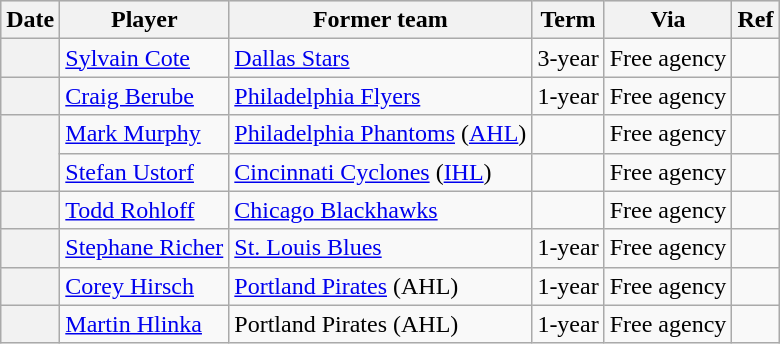<table class="wikitable plainrowheaders">
<tr style="background:#ddd; text-align:center;">
<th>Date</th>
<th>Player</th>
<th>Former team</th>
<th>Term</th>
<th>Via</th>
<th>Ref</th>
</tr>
<tr>
<th scope="row"></th>
<td><a href='#'>Sylvain Cote</a></td>
<td><a href='#'>Dallas Stars</a></td>
<td>3-year</td>
<td>Free agency</td>
<td></td>
</tr>
<tr>
<th scope="row"></th>
<td><a href='#'>Craig Berube</a></td>
<td><a href='#'>Philadelphia Flyers</a></td>
<td>1-year</td>
<td>Free agency</td>
<td></td>
</tr>
<tr>
<th scope="row" rowspan=2></th>
<td><a href='#'>Mark Murphy</a></td>
<td><a href='#'>Philadelphia Phantoms</a> (<a href='#'>AHL</a>)</td>
<td></td>
<td>Free agency</td>
<td></td>
</tr>
<tr>
<td><a href='#'>Stefan Ustorf</a></td>
<td><a href='#'>Cincinnati Cyclones</a> (<a href='#'>IHL</a>)</td>
<td></td>
<td>Free agency</td>
<td></td>
</tr>
<tr>
<th scope="row"></th>
<td><a href='#'>Todd Rohloff</a></td>
<td><a href='#'>Chicago Blackhawks</a></td>
<td></td>
<td>Free agency</td>
<td></td>
</tr>
<tr>
<th scope="row"></th>
<td><a href='#'>Stephane Richer</a></td>
<td><a href='#'>St. Louis Blues</a></td>
<td>1-year</td>
<td>Free agency</td>
<td></td>
</tr>
<tr>
<th scope="row"></th>
<td><a href='#'>Corey Hirsch</a></td>
<td><a href='#'>Portland Pirates</a> (AHL)</td>
<td>1-year</td>
<td>Free agency</td>
<td></td>
</tr>
<tr>
<th scope="row"></th>
<td><a href='#'>Martin Hlinka</a></td>
<td>Portland Pirates (AHL)</td>
<td>1-year</td>
<td>Free agency</td>
<td></td>
</tr>
</table>
